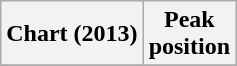<table class="wikitable sortable plainrowheaders">
<tr>
<th scope="col">Chart (2013)</th>
<th scope="col">Peak<br>position</th>
</tr>
<tr>
</tr>
</table>
